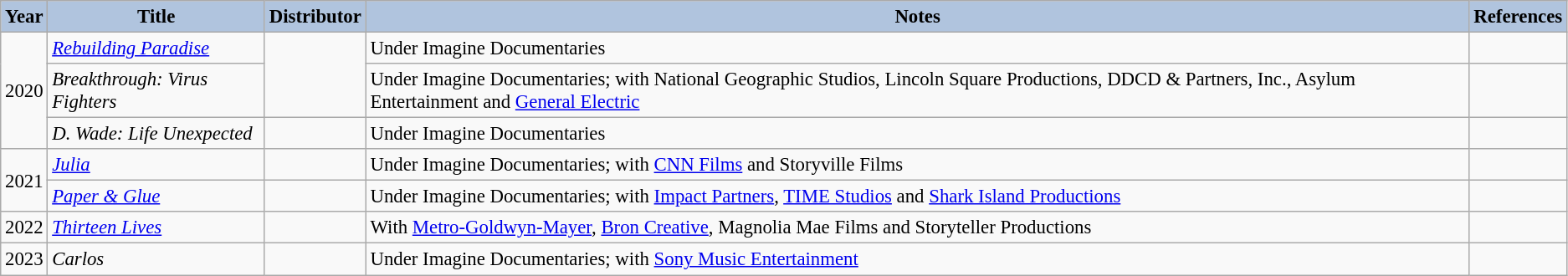<table class="wikitable" style="font-size:95%;">
<tr style="text-align:left;">
<th style="background:#B0C4DE;">Year</th>
<th style="background:#B0C4DE;">Title</th>
<th style="background:#B0C4DE;">Distributor</th>
<th style="background:#B0C4DE;">Notes</th>
<th style="background:#B0C4DE;">References</th>
</tr>
<tr>
<td rowspan="3">2020</td>
<td><em><a href='#'>Rebuilding Paradise</a></em></td>
<td rowspan="2"></td>
<td>Under Imagine Documentaries</td>
<td></td>
</tr>
<tr>
<td><em>Breakthrough: Virus Fighters</em></td>
<td>Under Imagine Documentaries; with National Geographic Studios, Lincoln Square Productions, DDCD & Partners, Inc., Asylum Entertainment and <a href='#'>General Electric</a></td>
<td></td>
</tr>
<tr>
<td><em>D. Wade: Life Unexpected</em></td>
<td></td>
<td>Under Imagine Documentaries</td>
<td></td>
</tr>
<tr>
<td rowspan="2">2021</td>
<td><em><a href='#'>Julia</a></em></td>
<td></td>
<td>Under Imagine Documentaries; with <a href='#'>CNN Films</a> and Storyville Films</td>
<td></td>
</tr>
<tr>
<td><em><a href='#'>Paper & Glue</a></em></td>
<td></td>
<td>Under Imagine Documentaries; with <a href='#'>Impact Partners</a>, <a href='#'>TIME Studios</a> and <a href='#'>Shark Island Productions</a></td>
<td></td>
</tr>
<tr>
<td>2022</td>
<td><em><a href='#'>Thirteen Lives</a></em></td>
<td></td>
<td>With <a href='#'>Metro-Goldwyn-Mayer</a>, <a href='#'>Bron Creative</a>, Magnolia Mae Films and Storyteller Productions</td>
<td></td>
</tr>
<tr>
<td>2023</td>
<td><em>Carlos</em></td>
<td></td>
<td>Under Imagine Documentaries; with <a href='#'>Sony Music Entertainment</a></td>
<td></td>
</tr>
</table>
